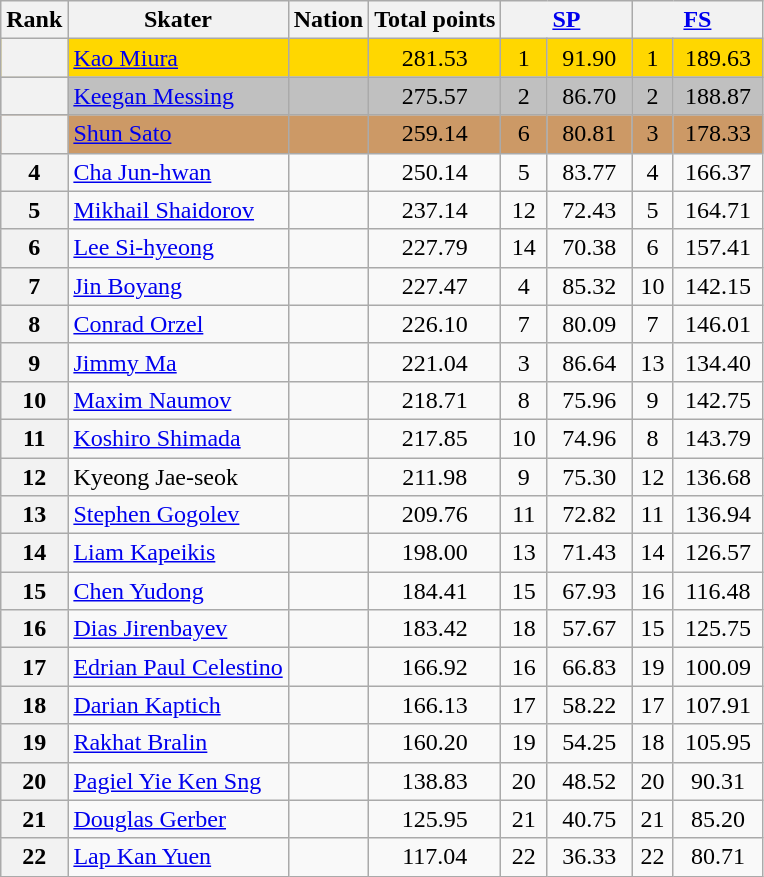<table class="wikitable sortable" style="text-align:left">
<tr>
<th scope="col">Rank</th>
<th scope="col">Skater</th>
<th scope="col">Nation</th>
<th scope="col">Total points</th>
<th scope="col" colspan="2" width="80px"><a href='#'>SP</a></th>
<th scope="col" colspan="2" width="80px"><a href='#'>FS</a></th>
</tr>
<tr bgcolor="gold">
<th scope="row"></th>
<td><a href='#'>Kao Miura</a></td>
<td></td>
<td align="center">281.53</td>
<td align="center">1</td>
<td align="center">91.90</td>
<td align="center">1</td>
<td align="center">189.63</td>
</tr>
<tr bgcolor="silver">
<th scope="row"></th>
<td><a href='#'>Keegan Messing</a></td>
<td></td>
<td align="center">275.57</td>
<td align="center">2</td>
<td align="center">86.70</td>
<td align="center">2</td>
<td align="center">188.87</td>
</tr>
<tr bgcolor="cc9966">
<th scope="row"></th>
<td><a href='#'>Shun Sato</a></td>
<td></td>
<td align="center">259.14</td>
<td align="center">6</td>
<td align="center">80.81</td>
<td align="center">3</td>
<td align="center">178.33</td>
</tr>
<tr>
<th scope="row">4</th>
<td><a href='#'>Cha Jun-hwan</a></td>
<td></td>
<td align="center">250.14</td>
<td align="center">5</td>
<td align="center">83.77</td>
<td align="center">4</td>
<td align="center">166.37</td>
</tr>
<tr>
<th scope="row">5</th>
<td><a href='#'>Mikhail Shaidorov</a></td>
<td></td>
<td align="center">237.14</td>
<td align="center">12</td>
<td align="center">72.43</td>
<td align="center">5</td>
<td align="center">164.71</td>
</tr>
<tr>
<th scope="row">6</th>
<td><a href='#'>Lee Si-hyeong</a></td>
<td></td>
<td align="center">227.79</td>
<td align="center">14</td>
<td align="center">70.38</td>
<td align="center">6</td>
<td align="center">157.41</td>
</tr>
<tr>
<th scope="row">7</th>
<td><a href='#'>Jin Boyang</a></td>
<td></td>
<td align="center">227.47</td>
<td align="center">4</td>
<td align="center">85.32</td>
<td align="center">10</td>
<td align="center">142.15</td>
</tr>
<tr>
<th scope="row">8</th>
<td><a href='#'>Conrad Orzel</a></td>
<td></td>
<td align="center">226.10</td>
<td align="center">7</td>
<td align="center">80.09</td>
<td align="center">7</td>
<td align="center">146.01</td>
</tr>
<tr>
<th scope="row">9</th>
<td><a href='#'>Jimmy Ma</a></td>
<td></td>
<td align="center">221.04</td>
<td align="center">3</td>
<td align="center">86.64</td>
<td align="center">13</td>
<td align="center">134.40</td>
</tr>
<tr>
<th scope="row">10</th>
<td><a href='#'>Maxim Naumov</a></td>
<td></td>
<td align="center">218.71</td>
<td align="center">8</td>
<td align="center">75.96</td>
<td align="center">9</td>
<td align="center">142.75</td>
</tr>
<tr>
<th scope="row">11</th>
<td><a href='#'>Koshiro Shimada</a></td>
<td></td>
<td align="center">217.85</td>
<td align="center">10</td>
<td align="center">74.96</td>
<td align="center">8</td>
<td align="center">143.79</td>
</tr>
<tr>
<th scope="row">12</th>
<td>Kyeong Jae-seok</td>
<td></td>
<td align="center">211.98</td>
<td align="center">9</td>
<td align="center">75.30</td>
<td align="center">12</td>
<td align="center">136.68</td>
</tr>
<tr>
<th scope="row">13</th>
<td><a href='#'>Stephen Gogolev</a></td>
<td></td>
<td align="center">209.76</td>
<td align="center">11</td>
<td align="center">72.82</td>
<td align="center">11</td>
<td align="center">136.94</td>
</tr>
<tr>
<th scope="row">14</th>
<td><a href='#'>Liam Kapeikis</a></td>
<td></td>
<td align="center">198.00</td>
<td align="center">13</td>
<td align="center">71.43</td>
<td align="center">14</td>
<td align="center">126.57</td>
</tr>
<tr>
<th scope="row">15</th>
<td><a href='#'>Chen Yudong</a></td>
<td></td>
<td align="center">184.41</td>
<td align="center">15</td>
<td align="center">67.93</td>
<td align="center">16</td>
<td align="center">116.48</td>
</tr>
<tr>
<th scope="row">16</th>
<td><a href='#'>Dias Jirenbayev</a></td>
<td></td>
<td align="center">183.42</td>
<td align="center">18</td>
<td align="center">57.67</td>
<td align="center">15</td>
<td align="center">125.75</td>
</tr>
<tr>
<th scope="row">17</th>
<td><a href='#'>Edrian Paul Celestino</a></td>
<td></td>
<td align="center">166.92</td>
<td align="center">16</td>
<td align="center">66.83</td>
<td align="center">19</td>
<td align="center">100.09</td>
</tr>
<tr>
<th scope="row">18</th>
<td><a href='#'>Darian Kaptich</a></td>
<td></td>
<td align="center">166.13</td>
<td align="center">17</td>
<td align="center">58.22</td>
<td align="center">17</td>
<td align="center">107.91</td>
</tr>
<tr>
<th scope="row">19</th>
<td><a href='#'>Rakhat Bralin</a></td>
<td></td>
<td align="center">160.20</td>
<td align="center">19</td>
<td align="center">54.25</td>
<td align="center">18</td>
<td align="center">105.95</td>
</tr>
<tr>
<th scope="row">20</th>
<td><a href='#'>Pagiel Yie Ken Sng</a></td>
<td></td>
<td align="center">138.83</td>
<td align="center">20</td>
<td align="center">48.52</td>
<td align="center">20</td>
<td align="center">90.31</td>
</tr>
<tr>
<th scope="row">21</th>
<td><a href='#'>Douglas Gerber</a></td>
<td></td>
<td align="center">125.95</td>
<td align="center">21</td>
<td align="center">40.75</td>
<td align="center">21</td>
<td align="center">85.20</td>
</tr>
<tr>
<th scope="row">22</th>
<td><a href='#'>Lap Kan Yuen</a></td>
<td></td>
<td align="center">117.04</td>
<td align="center">22</td>
<td align="center">36.33</td>
<td align="center">22</td>
<td align="center">80.71</td>
</tr>
</table>
